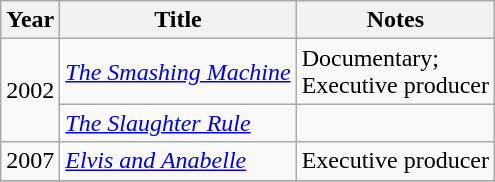<table class="wikitable plainrowheaders">
<tr>
<th>Year</th>
<th>Title</th>
<th scope="col">Notes</th>
</tr>
<tr>
<td rowspan=2>2002</td>
<td><em><a href='#'>The Smashing Machine</a></em></td>
<td>Documentary;<br>Executive producer</td>
</tr>
<tr>
<td><em><a href='#'>The Slaughter Rule</a></em></td>
<td></td>
</tr>
<tr>
<td>2007</td>
<td><em><a href='#'>Elvis and Anabelle</a></em></td>
<td>Executive producer</td>
</tr>
<tr>
</tr>
</table>
